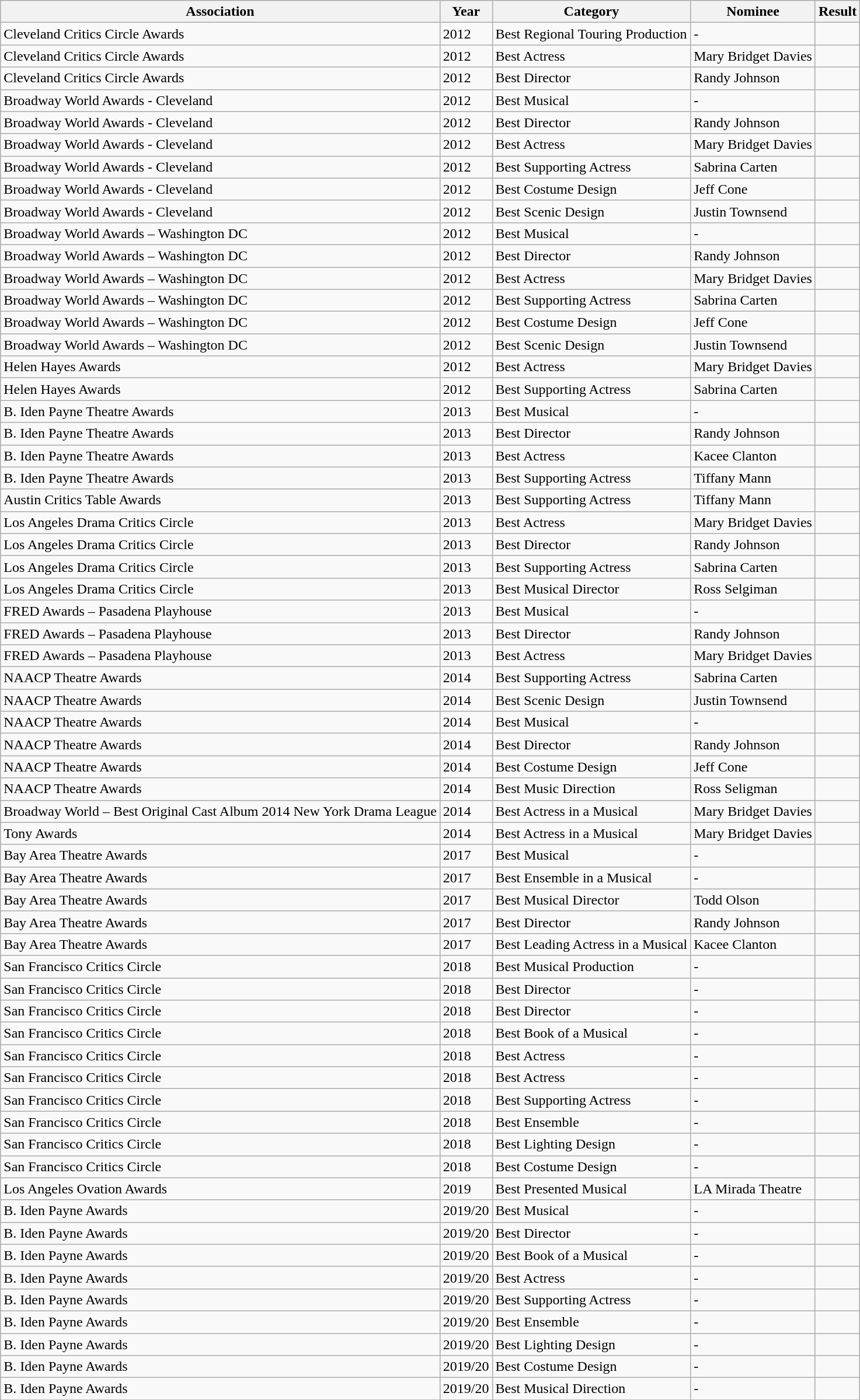<table class="wikitable sortable">
<tr>
<th>Association</th>
<th>Year</th>
<th>Category</th>
<th>Nominee</th>
<th>Result</th>
</tr>
<tr>
<td>Cleveland Critics Circle Awards</td>
<td>2012</td>
<td>Best Regional Touring Production</td>
<td>-</td>
<td></td>
</tr>
<tr>
<td>Cleveland Critics Circle Awards</td>
<td>2012</td>
<td>Best Actress</td>
<td>Mary Bridget Davies</td>
<td></td>
</tr>
<tr>
<td>Cleveland Critics Circle Awards</td>
<td>2012</td>
<td>Best Director</td>
<td>Randy Johnson</td>
<td></td>
</tr>
<tr>
<td>Broadway World Awards - Cleveland</td>
<td>2012</td>
<td>Best Musical</td>
<td>-</td>
<td></td>
</tr>
<tr>
<td>Broadway World Awards - Cleveland</td>
<td>2012</td>
<td>Best Director</td>
<td>Randy Johnson</td>
<td></td>
</tr>
<tr>
<td>Broadway World Awards - Cleveland</td>
<td>2012</td>
<td>Best Actress</td>
<td>Mary Bridget Davies</td>
<td></td>
</tr>
<tr>
<td>Broadway World Awards - Cleveland</td>
<td>2012</td>
<td>Best Supporting Actress</td>
<td>Sabrina Carten</td>
<td></td>
</tr>
<tr>
<td>Broadway World Awards - Cleveland</td>
<td>2012</td>
<td>Best Costume Design</td>
<td>Jeff Cone</td>
<td></td>
</tr>
<tr>
<td>Broadway World Awards - Cleveland</td>
<td>2012</td>
<td>Best Scenic Design</td>
<td>Justin Townsend</td>
<td></td>
</tr>
<tr>
<td>Broadway World Awards – Washington DC</td>
<td>2012</td>
<td>Best Musical</td>
<td>-</td>
<td></td>
</tr>
<tr>
<td>Broadway World Awards – Washington DC</td>
<td>2012</td>
<td>Best Director</td>
<td>Randy Johnson</td>
<td></td>
</tr>
<tr>
<td>Broadway World Awards – Washington DC</td>
<td>2012</td>
<td>Best Actress</td>
<td>Mary Bridget Davies</td>
<td></td>
</tr>
<tr>
<td>Broadway World Awards – Washington DC</td>
<td>2012</td>
<td>Best Supporting Actress</td>
<td>Sabrina Carten</td>
<td></td>
</tr>
<tr>
<td>Broadway World Awards – Washington DC</td>
<td>2012</td>
<td>Best Costume Design</td>
<td>Jeff Cone</td>
<td></td>
</tr>
<tr>
<td>Broadway World Awards – Washington DC</td>
<td>2012</td>
<td>Best Scenic Design</td>
<td>Justin Townsend</td>
<td></td>
</tr>
<tr>
<td>Helen Hayes Awards</td>
<td>2012</td>
<td>Best Actress</td>
<td>Mary Bridget Davies</td>
<td></td>
</tr>
<tr>
<td>Helen Hayes Awards</td>
<td>2012</td>
<td>Best Supporting Actress</td>
<td>Sabrina Carten</td>
<td></td>
</tr>
<tr>
<td>B. Iden Payne Theatre Awards</td>
<td>2013</td>
<td>Best Musical</td>
<td>-</td>
<td></td>
</tr>
<tr>
<td>B. Iden Payne Theatre Awards</td>
<td>2013</td>
<td>Best Director</td>
<td>Randy Johnson</td>
<td></td>
</tr>
<tr>
<td>B. Iden Payne Theatre Awards</td>
<td>2013</td>
<td>Best Actress</td>
<td>Kacee Clanton</td>
<td></td>
</tr>
<tr>
<td>B. Iden Payne Theatre Awards</td>
<td>2013</td>
<td>Best Supporting Actress</td>
<td>Tiffany Mann</td>
<td></td>
</tr>
<tr>
<td>Austin Critics Table Awards</td>
<td>2013</td>
<td>Best Supporting Actress</td>
<td>Tiffany Mann</td>
<td></td>
</tr>
<tr>
<td>Los Angeles Drama Critics Circle</td>
<td>2013</td>
<td>Best Actress</td>
<td>Mary Bridget Davies</td>
<td></td>
</tr>
<tr>
<td>Los Angeles Drama Critics Circle</td>
<td>2013</td>
<td>Best Director</td>
<td>Randy Johnson</td>
<td></td>
</tr>
<tr>
<td>Los Angeles Drama Critics Circle</td>
<td>2013</td>
<td>Best Supporting Actress</td>
<td>Sabrina Carten</td>
<td></td>
</tr>
<tr>
<td>Los Angeles Drama Critics Circle</td>
<td>2013</td>
<td>Best Musical Director</td>
<td>Ross Selgiman</td>
<td></td>
</tr>
<tr>
<td>FRED Awards – Pasadena Playhouse</td>
<td>2013</td>
<td>Best Musical</td>
<td>-</td>
<td></td>
</tr>
<tr>
<td>FRED Awards – Pasadena Playhouse</td>
<td>2013</td>
<td>Best Director</td>
<td>Randy Johnson</td>
<td></td>
</tr>
<tr>
<td>FRED Awards – Pasadena Playhouse</td>
<td>2013</td>
<td>Best Actress</td>
<td>Mary Bridget Davies</td>
<td></td>
</tr>
<tr>
<td>NAACP Theatre Awards</td>
<td>2014</td>
<td>Best Supporting Actress</td>
<td>Sabrina Carten</td>
<td></td>
</tr>
<tr>
<td>NAACP Theatre Awards</td>
<td>2014</td>
<td>Best Scenic Design</td>
<td>Justin Townsend</td>
<td></td>
</tr>
<tr>
<td>NAACP Theatre Awards</td>
<td>2014</td>
<td>Best Musical</td>
<td>-</td>
<td></td>
</tr>
<tr>
<td>NAACP Theatre Awards</td>
<td>2014</td>
<td>Best Director</td>
<td>Randy Johnson</td>
<td></td>
</tr>
<tr>
<td>NAACP Theatre Awards</td>
<td>2014</td>
<td>Best Costume Design</td>
<td>Jeff Cone</td>
<td></td>
</tr>
<tr>
<td>NAACP Theatre Awards</td>
<td>2014</td>
<td>Best Music Direction</td>
<td>Ross Seligman</td>
<td></td>
</tr>
<tr>
<td>Broadway World – Best Original Cast Album 2014 New York Drama League</td>
<td>2014</td>
<td>Best Actress in a Musical</td>
<td>Mary Bridget Davies</td>
<td></td>
</tr>
<tr>
<td>Tony Awards</td>
<td>2014</td>
<td>Best Actress in a Musical</td>
<td>Mary Bridget Davies</td>
<td></td>
</tr>
<tr>
<td>Bay Area Theatre Awards</td>
<td>2017</td>
<td>Best Musical</td>
<td>-</td>
<td></td>
</tr>
<tr>
<td>Bay Area Theatre Awards</td>
<td>2017</td>
<td>Best Ensemble in a Musical</td>
<td>-</td>
<td></td>
</tr>
<tr>
<td>Bay Area Theatre Awards</td>
<td>2017</td>
<td>Best Musical Director</td>
<td>Todd Olson</td>
<td></td>
</tr>
<tr>
<td>Bay Area Theatre Awards</td>
<td>2017</td>
<td>Best Director</td>
<td>Randy Johnson</td>
<td></td>
</tr>
<tr>
<td>Bay Area Theatre Awards</td>
<td>2017</td>
<td>Best Leading Actress in a Musical</td>
<td>Kacee Clanton</td>
<td></td>
</tr>
<tr>
<td>San Francisco Critics Circle</td>
<td>2018</td>
<td>Best Musical Production</td>
<td>-</td>
<td></td>
</tr>
<tr>
<td>San Francisco Critics Circle</td>
<td>2018</td>
<td>Best Director</td>
<td>-</td>
<td></td>
</tr>
<tr>
<td>San Francisco Critics Circle</td>
<td>2018</td>
<td>Best Director</td>
<td>-</td>
<td></td>
</tr>
<tr>
<td>San Francisco Critics Circle</td>
<td>2018</td>
<td>Best Book of a Musical</td>
<td>-</td>
<td></td>
</tr>
<tr>
<td>San Francisco Critics Circle</td>
<td>2018</td>
<td>Best Actress</td>
<td>-</td>
<td></td>
</tr>
<tr>
<td>San Francisco Critics Circle</td>
<td>2018</td>
<td>Best Actress</td>
<td>-</td>
<td></td>
</tr>
<tr>
<td>San Francisco Critics Circle</td>
<td>2018</td>
<td>Best Supporting Actress</td>
<td>-</td>
<td></td>
</tr>
<tr>
<td>San Francisco Critics Circle</td>
<td>2018</td>
<td>Best Ensemble</td>
<td>-</td>
<td></td>
</tr>
<tr>
<td>San Francisco Critics Circle</td>
<td>2018</td>
<td>Best Lighting Design</td>
<td>-</td>
<td></td>
</tr>
<tr>
<td>San Francisco Critics Circle</td>
<td>2018</td>
<td>Best Costume Design</td>
<td>-</td>
<td></td>
</tr>
<tr>
<td>Los Angeles Ovation Awards</td>
<td>2019</td>
<td>Best Presented Musical</td>
<td>LA Mirada Theatre</td>
<td></td>
</tr>
<tr>
<td>B. Iden Payne Awards</td>
<td>2019/20</td>
<td>Best Musical</td>
<td>-</td>
<td></td>
</tr>
<tr>
<td>B. Iden Payne Awards</td>
<td>2019/20</td>
<td>Best Director</td>
<td>-</td>
<td></td>
</tr>
<tr>
<td>B. Iden Payne Awards</td>
<td>2019/20</td>
<td>Best Book of a Musical</td>
<td>-</td>
<td></td>
</tr>
<tr>
<td>B. Iden Payne Awards</td>
<td>2019/20</td>
<td>Best Actress</td>
<td>-</td>
<td></td>
</tr>
<tr>
<td>B. Iden Payne Awards</td>
<td>2019/20</td>
<td>Best Supporting Actress</td>
<td>-</td>
<td></td>
</tr>
<tr>
<td>B. Iden Payne Awards</td>
<td>2019/20</td>
<td>Best Ensemble</td>
<td>-</td>
<td></td>
</tr>
<tr>
<td>B. Iden Payne Awards</td>
<td>2019/20</td>
<td>Best Lighting Design</td>
<td>-</td>
<td></td>
</tr>
<tr>
<td>B. Iden Payne Awards</td>
<td>2019/20</td>
<td>Best Costume Design</td>
<td>-</td>
<td></td>
</tr>
<tr>
<td>B. Iden Payne Awards</td>
<td>2019/20</td>
<td>Best Musical Direction</td>
<td>-</td>
<td></td>
</tr>
<tr>
</tr>
</table>
